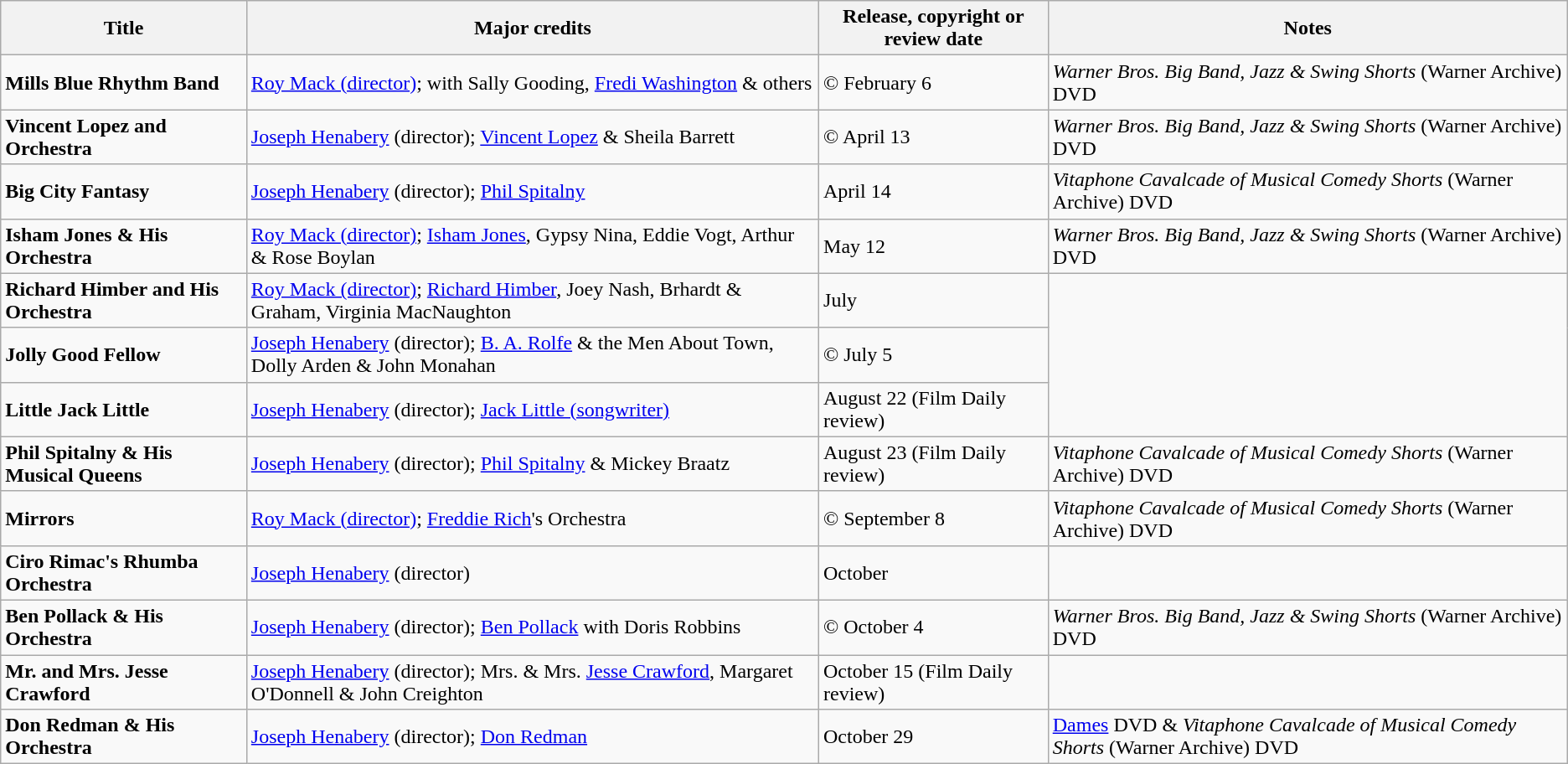<table class="wikitable sortable" border="1">
<tr>
<th>Title</th>
<th>Major credits</th>
<th>Release, copyright or review date</th>
<th>Notes</th>
</tr>
<tr>
<td><strong>Mills Blue Rhythm Band</strong></td>
<td><a href='#'>Roy Mack (director)</a>; with Sally Gooding, <a href='#'>Fredi Washington</a> & others</td>
<td>© February 6</td>
<td><em>Warner Bros. Big Band, Jazz & Swing Shorts</em> (Warner Archive) DVD</td>
</tr>
<tr>
<td><strong>Vincent Lopez and Orchestra</strong></td>
<td><a href='#'>Joseph Henabery</a> (director); <a href='#'>Vincent Lopez</a> & Sheila Barrett</td>
<td>© April 13</td>
<td><em>Warner Bros. Big Band, Jazz & Swing Shorts</em> (Warner Archive) DVD</td>
</tr>
<tr>
<td><strong>Big City Fantasy</strong></td>
<td><a href='#'>Joseph Henabery</a> (director); <a href='#'>Phil Spitalny</a></td>
<td>April 14</td>
<td><em>Vitaphone Cavalcade of Musical Comedy Shorts</em> (Warner Archive) DVD</td>
</tr>
<tr>
<td><strong>Isham Jones & His Orchestra</strong></td>
<td><a href='#'>Roy Mack (director)</a>; <a href='#'>Isham Jones</a>, Gypsy Nina, Eddie Vogt, Arthur & Rose Boylan</td>
<td>May 12</td>
<td><em>Warner Bros. Big Band, Jazz & Swing Shorts</em> (Warner Archive) DVD</td>
</tr>
<tr>
<td><strong>Richard Himber and His Orchestra</strong></td>
<td><a href='#'>Roy Mack (director)</a>; <a href='#'>Richard Himber</a>, Joey Nash, Brhardt & Graham, Virginia MacNaughton</td>
<td>July</td>
</tr>
<tr>
<td><strong>Jolly Good Fellow</strong></td>
<td><a href='#'>Joseph Henabery</a> (director); <a href='#'>B. A. Rolfe</a> & the Men About Town, Dolly Arden & John Monahan</td>
<td>© July 5</td>
</tr>
<tr>
<td><strong>Little Jack Little</strong></td>
<td><a href='#'>Joseph Henabery</a> (director); <a href='#'>Jack Little (songwriter)</a></td>
<td>August 22 (Film Daily review)</td>
</tr>
<tr>
<td><strong>Phil Spitalny & His Musical Queens</strong></td>
<td><a href='#'>Joseph Henabery</a> (director); <a href='#'>Phil Spitalny</a> & Mickey Braatz</td>
<td>August 23 (Film Daily review)</td>
<td><em>Vitaphone Cavalcade of Musical Comedy Shorts</em> (Warner Archive) DVD</td>
</tr>
<tr>
<td><strong>Mirrors</strong></td>
<td><a href='#'>Roy Mack (director)</a>; <a href='#'>Freddie Rich</a>'s Orchestra</td>
<td>© September 8</td>
<td><em>Vitaphone Cavalcade of Musical Comedy Shorts</em> (Warner Archive) DVD</td>
</tr>
<tr>
<td><strong>Ciro Rimac's Rhumba Orchestra</strong></td>
<td><a href='#'>Joseph Henabery</a> (director)</td>
<td>October</td>
</tr>
<tr>
<td><strong>Ben Pollack & His Orchestra</strong></td>
<td><a href='#'>Joseph Henabery</a> (director); <a href='#'>Ben Pollack</a> with Doris Robbins</td>
<td>© October 4</td>
<td><em>Warner Bros. Big Band, Jazz & Swing Shorts</em> (Warner Archive) DVD</td>
</tr>
<tr>
<td><strong>Mr. and Mrs. Jesse Crawford</strong></td>
<td><a href='#'>Joseph Henabery</a> (director); Mrs. & Mrs. <a href='#'>Jesse Crawford</a>, Margaret O'Donnell & John Creighton</td>
<td>October 15 (Film Daily review)</td>
</tr>
<tr>
<td><strong>Don Redman & His Orchestra</strong></td>
<td><a href='#'>Joseph Henabery</a> (director); <a href='#'>Don Redman</a></td>
<td>October 29</td>
<td><a href='#'>Dames</a> DVD & <em>Vitaphone Cavalcade of Musical Comedy Shorts</em> (Warner Archive) DVD</td>
</tr>
</table>
